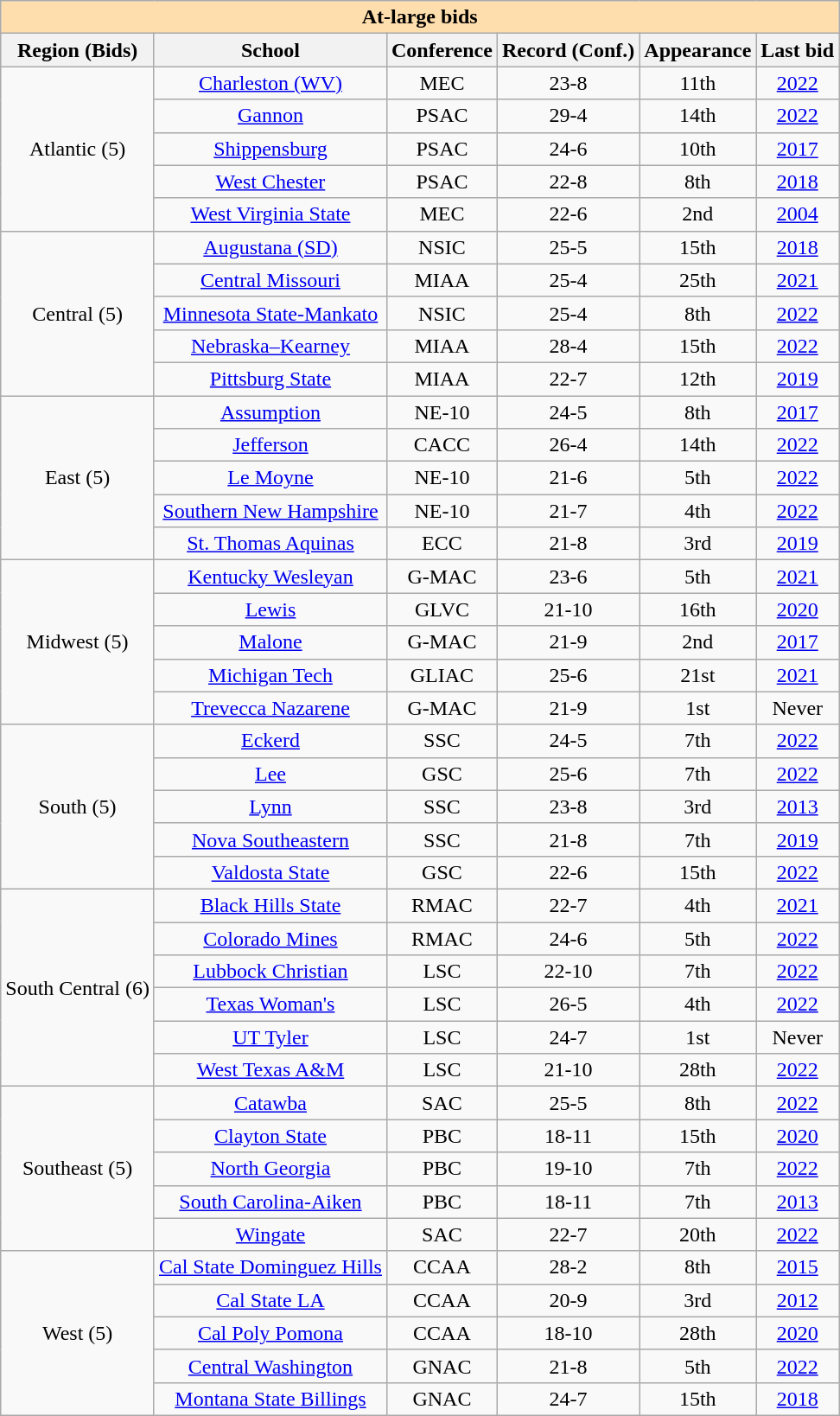<table class="wikitable sortable" style="text-align:center;">
<tr>
<th colspan="6" style="background:#ffdead;">At-large bids</th>
</tr>
<tr>
<th>Region (Bids)</th>
<th>School</th>
<th>Conference</th>
<th>Record (Conf.)</th>
<th>Appearance</th>
<th>Last bid</th>
</tr>
<tr>
<td rowspan=5>Atlantic (5)</td>
<td><a href='#'>Charleston (WV)</a></td>
<td>MEC</td>
<td align=center>23-8</td>
<td align=center>11th</td>
<td align=center><a href='#'>2022</a></td>
</tr>
<tr>
<td><a href='#'>Gannon</a></td>
<td>PSAC</td>
<td align=center>29-4</td>
<td align=center>14th</td>
<td align=center><a href='#'>2022</a></td>
</tr>
<tr>
<td><a href='#'>Shippensburg</a></td>
<td>PSAC</td>
<td align=center>24-6</td>
<td align=center>10th</td>
<td align=center><a href='#'>2017</a></td>
</tr>
<tr>
<td><a href='#'>West Chester</a></td>
<td>PSAC</td>
<td align=center>22-8</td>
<td align=center>8th</td>
<td align=center><a href='#'>2018</a></td>
</tr>
<tr>
<td><a href='#'>West Virginia State</a></td>
<td>MEC</td>
<td align=center>22-6</td>
<td align=center>2nd</td>
<td align=center><a href='#'>2004</a></td>
</tr>
<tr>
<td rowspan=5>Central (5)</td>
<td><a href='#'>Augustana (SD)</a></td>
<td>NSIC</td>
<td align=center>25-5</td>
<td align=center>15th</td>
<td align=center><a href='#'>2018</a></td>
</tr>
<tr>
<td><a href='#'>Central Missouri</a></td>
<td>MIAA</td>
<td align=center>25-4</td>
<td align=center>25th</td>
<td align=center><a href='#'>2021</a></td>
</tr>
<tr>
<td><a href='#'>Minnesota State-Mankato</a></td>
<td>NSIC</td>
<td align=center>25-4</td>
<td align=center>8th</td>
<td align=center><a href='#'>2022</a></td>
</tr>
<tr>
<td><a href='#'>Nebraska–Kearney</a></td>
<td>MIAA</td>
<td align=center>28-4</td>
<td align=center>15th</td>
<td align=center><a href='#'>2022</a></td>
</tr>
<tr>
<td><a href='#'>Pittsburg State</a></td>
<td>MIAA</td>
<td align=center>22-7</td>
<td align=center>12th</td>
<td align=center><a href='#'>2019</a></td>
</tr>
<tr>
<td rowspan=5>East (5)</td>
<td><a href='#'>Assumption</a></td>
<td>NE-10</td>
<td align=center>24-5</td>
<td align=center>8th</td>
<td align=center><a href='#'>2017</a></td>
</tr>
<tr>
<td><a href='#'>Jefferson</a></td>
<td>CACC</td>
<td align=center>26-4</td>
<td align=center>14th</td>
<td align=center><a href='#'>2022</a></td>
</tr>
<tr>
<td><a href='#'>Le Moyne</a></td>
<td>NE-10</td>
<td align=center>21-6</td>
<td align=center>5th</td>
<td align=center><a href='#'>2022</a></td>
</tr>
<tr>
<td><a href='#'>Southern New Hampshire</a></td>
<td>NE-10</td>
<td align=center>21-7</td>
<td align=center>4th</td>
<td align=center><a href='#'>2022</a></td>
</tr>
<tr>
<td><a href='#'>St. Thomas Aquinas</a></td>
<td>ECC</td>
<td align=center>21-8</td>
<td align=center>3rd</td>
<td align=center><a href='#'>2019</a></td>
</tr>
<tr>
<td rowspan=5>Midwest (5)</td>
<td><a href='#'>Kentucky Wesleyan</a></td>
<td>G-MAC</td>
<td align=center>23-6</td>
<td align=center>5th</td>
<td align=center><a href='#'>2021</a></td>
</tr>
<tr>
<td><a href='#'>Lewis</a></td>
<td>GLVC</td>
<td align=center>21-10</td>
<td align=center>16th</td>
<td align=center><a href='#'>2020</a></td>
</tr>
<tr>
<td><a href='#'>Malone</a></td>
<td>G-MAC</td>
<td align=center>21-9</td>
<td align=center>2nd</td>
<td align=center><a href='#'>2017</a></td>
</tr>
<tr>
<td><a href='#'>Michigan Tech</a></td>
<td>GLIAC</td>
<td align=center>25-6</td>
<td align=center>21st</td>
<td align=center><a href='#'>2021</a></td>
</tr>
<tr>
<td><a href='#'>Trevecca Nazarene</a></td>
<td>G-MAC</td>
<td align=center>21-9</td>
<td align=center>1st</td>
<td align=center>Never</td>
</tr>
<tr>
<td rowspan=5>South (5)</td>
<td><a href='#'>Eckerd</a></td>
<td>SSC</td>
<td align=center>24-5</td>
<td align=center>7th</td>
<td align=center><a href='#'>2022</a></td>
</tr>
<tr>
<td><a href='#'>Lee</a></td>
<td>GSC</td>
<td align=center>25-6</td>
<td align=center>7th</td>
<td align=center><a href='#'>2022</a></td>
</tr>
<tr>
<td><a href='#'>Lynn</a></td>
<td>SSC</td>
<td align=center>23-8</td>
<td align=center>3rd</td>
<td align=center><a href='#'>2013</a></td>
</tr>
<tr>
<td><a href='#'>Nova Southeastern</a></td>
<td>SSC</td>
<td align=center>21-8</td>
<td align=center>7th</td>
<td align=center><a href='#'>2019</a></td>
</tr>
<tr>
<td><a href='#'>Valdosta State</a></td>
<td>GSC</td>
<td align=center>22-6</td>
<td align=center>15th</td>
<td align=center><a href='#'>2022</a></td>
</tr>
<tr>
<td rowspan=6>South Central (6)</td>
<td><a href='#'>Black Hills State</a></td>
<td>RMAC</td>
<td align=center>22-7</td>
<td align=center>4th</td>
<td align=center><a href='#'>2021</a></td>
</tr>
<tr>
<td><a href='#'>Colorado Mines</a></td>
<td>RMAC</td>
<td align=center>24-6</td>
<td align=center>5th</td>
<td align=center><a href='#'>2022</a></td>
</tr>
<tr>
<td><a href='#'>Lubbock Christian</a></td>
<td>LSC</td>
<td align=center>22-10</td>
<td align=center>7th</td>
<td align=center><a href='#'>2022</a></td>
</tr>
<tr>
<td><a href='#'>Texas Woman's</a></td>
<td>LSC</td>
<td align=center>26-5</td>
<td align=center>4th</td>
<td align=center><a href='#'>2022</a></td>
</tr>
<tr>
<td><a href='#'>UT Tyler</a></td>
<td>LSC</td>
<td align=center>24-7</td>
<td align=center>1st</td>
<td align=center>Never</td>
</tr>
<tr>
<td><a href='#'>West Texas A&M</a></td>
<td>LSC</td>
<td align=center>21-10</td>
<td align=center>28th</td>
<td align=center><a href='#'>2022</a></td>
</tr>
<tr>
<td rowspan=5>Southeast (5)</td>
<td><a href='#'>Catawba</a></td>
<td>SAC</td>
<td align=center>25-5</td>
<td align=center>8th</td>
<td align=center><a href='#'>2022</a></td>
</tr>
<tr>
<td><a href='#'>Clayton State</a></td>
<td>PBC</td>
<td align=center>18-11</td>
<td align=center>15th</td>
<td align=center><a href='#'>2020</a></td>
</tr>
<tr>
<td><a href='#'>North Georgia</a></td>
<td>PBC</td>
<td align=center>19-10</td>
<td align=center>7th</td>
<td align=center><a href='#'>2022</a></td>
</tr>
<tr>
<td><a href='#'>South Carolina-Aiken</a></td>
<td>PBC</td>
<td align=center>18-11</td>
<td align=center>7th</td>
<td align=center><a href='#'>2013</a></td>
</tr>
<tr>
<td><a href='#'>Wingate</a></td>
<td>SAC</td>
<td align=center>22-7</td>
<td align=center>20th</td>
<td align=center><a href='#'>2022</a></td>
</tr>
<tr>
<td rowspan=5>West (5)</td>
<td><a href='#'>Cal State Dominguez Hills</a></td>
<td>CCAA</td>
<td align=center>28-2</td>
<td align=center>8th</td>
<td align=center><a href='#'>2015</a></td>
</tr>
<tr>
<td><a href='#'>Cal State LA</a></td>
<td>CCAA</td>
<td align=center>20-9</td>
<td align=center>3rd</td>
<td align=center><a href='#'>2012</a></td>
</tr>
<tr>
<td><a href='#'>Cal Poly Pomona</a></td>
<td>CCAA</td>
<td align=center>18-10</td>
<td align=center>28th</td>
<td align=center><a href='#'>2020</a></td>
</tr>
<tr>
<td><a href='#'>Central Washington</a></td>
<td>GNAC</td>
<td align=center>21-8</td>
<td align=center>5th</td>
<td align=center><a href='#'>2022</a></td>
</tr>
<tr>
<td><a href='#'>Montana State Billings</a></td>
<td>GNAC</td>
<td align=center>24-7</td>
<td align=center>15th</td>
<td align=center><a href='#'>2018</a></td>
</tr>
</table>
